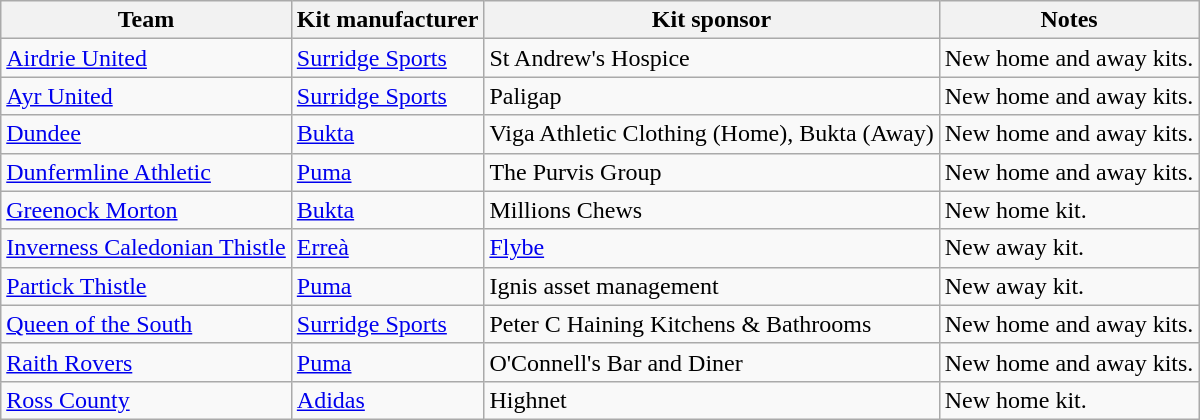<table class="wikitable">
<tr>
<th>Team</th>
<th>Kit manufacturer</th>
<th>Kit sponsor</th>
<th>Notes</th>
</tr>
<tr>
<td><a href='#'>Airdrie United</a></td>
<td><a href='#'>Surridge Sports</a></td>
<td>St Andrew's Hospice</td>
<td>New home and away kits.</td>
</tr>
<tr>
<td><a href='#'>Ayr United</a></td>
<td><a href='#'>Surridge Sports</a></td>
<td>Paligap</td>
<td>New home and away kits.</td>
</tr>
<tr>
<td><a href='#'>Dundee</a></td>
<td><a href='#'>Bukta</a></td>
<td>Viga Athletic Clothing (Home), Bukta (Away)</td>
<td>New home and away kits.</td>
</tr>
<tr>
<td><a href='#'>Dunfermline Athletic</a></td>
<td><a href='#'>Puma</a></td>
<td>The Purvis Group</td>
<td>New home and away kits.</td>
</tr>
<tr>
<td><a href='#'>Greenock Morton</a></td>
<td><a href='#'>Bukta</a></td>
<td>Millions Chews</td>
<td>New home kit.</td>
</tr>
<tr>
<td><a href='#'>Inverness Caledonian Thistle</a></td>
<td><a href='#'>Erreà</a></td>
<td><a href='#'>Flybe</a></td>
<td>New away kit.</td>
</tr>
<tr>
<td><a href='#'>Partick Thistle</a></td>
<td><a href='#'>Puma</a></td>
<td>Ignis asset management</td>
<td>New away kit.</td>
</tr>
<tr>
<td><a href='#'>Queen of the South</a></td>
<td><a href='#'>Surridge Sports</a></td>
<td>Peter C Haining Kitchens & Bathrooms</td>
<td>New home and away kits.</td>
</tr>
<tr>
<td><a href='#'>Raith Rovers</a></td>
<td><a href='#'>Puma</a></td>
<td>O'Connell's Bar and Diner</td>
<td>New home and away kits.</td>
</tr>
<tr>
<td><a href='#'>Ross County</a></td>
<td><a href='#'>Adidas</a></td>
<td>Highnet</td>
<td>New home kit.</td>
</tr>
</table>
